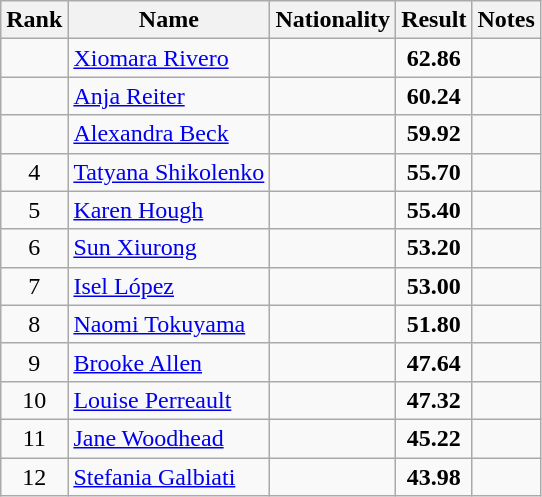<table class="wikitable sortable" style="text-align:center">
<tr>
<th>Rank</th>
<th>Name</th>
<th>Nationality</th>
<th>Result</th>
<th>Notes</th>
</tr>
<tr>
<td></td>
<td align=left><a href='#'>Xiomara Rivero</a></td>
<td align=left></td>
<td><strong>62.86</strong></td>
<td></td>
</tr>
<tr>
<td></td>
<td align=left><a href='#'>Anja Reiter</a></td>
<td align=left></td>
<td><strong>60.24</strong></td>
<td></td>
</tr>
<tr>
<td></td>
<td align=left><a href='#'>Alexandra Beck</a></td>
<td align=left></td>
<td><strong>59.92</strong></td>
<td></td>
</tr>
<tr>
<td>4</td>
<td align=left><a href='#'>Tatyana Shikolenko</a></td>
<td align=left></td>
<td><strong>55.70</strong></td>
<td></td>
</tr>
<tr>
<td>5</td>
<td align=left><a href='#'>Karen Hough</a></td>
<td align=left></td>
<td><strong>55.40</strong></td>
<td></td>
</tr>
<tr>
<td>6</td>
<td align=left><a href='#'>Sun Xiurong</a></td>
<td align=left></td>
<td><strong>53.20</strong></td>
<td></td>
</tr>
<tr>
<td>7</td>
<td align=left><a href='#'>Isel López</a></td>
<td align=left></td>
<td><strong>53.00</strong></td>
<td></td>
</tr>
<tr>
<td>8</td>
<td align=left><a href='#'>Naomi Tokuyama</a></td>
<td align=left></td>
<td><strong>51.80</strong></td>
<td></td>
</tr>
<tr>
<td>9</td>
<td align=left><a href='#'>Brooke Allen</a></td>
<td align=left></td>
<td><strong>47.64</strong></td>
<td></td>
</tr>
<tr>
<td>10</td>
<td align=left><a href='#'>Louise Perreault</a></td>
<td align=left></td>
<td><strong>47.32</strong></td>
<td></td>
</tr>
<tr>
<td>11</td>
<td align=left><a href='#'>Jane Woodhead</a></td>
<td align=left></td>
<td><strong>45.22</strong></td>
<td></td>
</tr>
<tr>
<td>12</td>
<td align=left><a href='#'>Stefania Galbiati</a></td>
<td align=left></td>
<td><strong>43.98</strong></td>
<td></td>
</tr>
</table>
